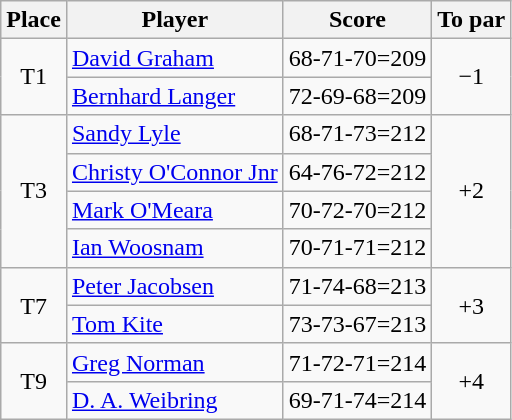<table class="wikitable">
<tr>
<th>Place</th>
<th>Player</th>
<th>Score</th>
<th>To par</th>
</tr>
<tr>
<td rowspan="2" align=center>T1</td>
<td> <a href='#'>David Graham</a></td>
<td align=center>68-71-70=209</td>
<td rowspan="2" align=center>−1</td>
</tr>
<tr>
<td> <a href='#'>Bernhard Langer</a></td>
<td align=center>72-69-68=209</td>
</tr>
<tr>
<td rowspan="4" align=center>T3</td>
<td> <a href='#'>Sandy Lyle</a></td>
<td align=center>68-71-73=212</td>
<td rowspan="4" align=center>+2</td>
</tr>
<tr>
<td> <a href='#'>Christy O'Connor Jnr</a></td>
<td align=center>64-76-72=212</td>
</tr>
<tr>
<td> <a href='#'>Mark O'Meara</a></td>
<td align=center>70-72-70=212</td>
</tr>
<tr>
<td> <a href='#'>Ian Woosnam</a></td>
<td align=center>70-71-71=212</td>
</tr>
<tr>
<td rowspan="2" align=center>T7</td>
<td> <a href='#'>Peter Jacobsen</a></td>
<td align=center>71-74-68=213</td>
<td rowspan="2" align=center>+3</td>
</tr>
<tr>
<td> <a href='#'>Tom Kite</a></td>
<td align=center>73-73-67=213</td>
</tr>
<tr>
<td rowspan="2" align=center>T9</td>
<td> <a href='#'>Greg Norman</a></td>
<td align=center>71-72-71=214</td>
<td rowspan="2" align=center>+4</td>
</tr>
<tr>
<td> <a href='#'>D. A. Weibring</a></td>
<td align=center>69-71-74=214</td>
</tr>
</table>
